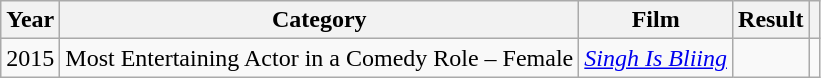<table class="wikitable plainrowheaders">
<tr>
<th>Year</th>
<th>Category</th>
<th>Film</th>
<th>Result</th>
<th></th>
</tr>
<tr>
<td>2015</td>
<td>Most Entertaining Actor in a Comedy Role – Female</td>
<td><em><a href='#'>Singh Is Bliing</a></em></td>
<td></td>
<td></td>
</tr>
</table>
